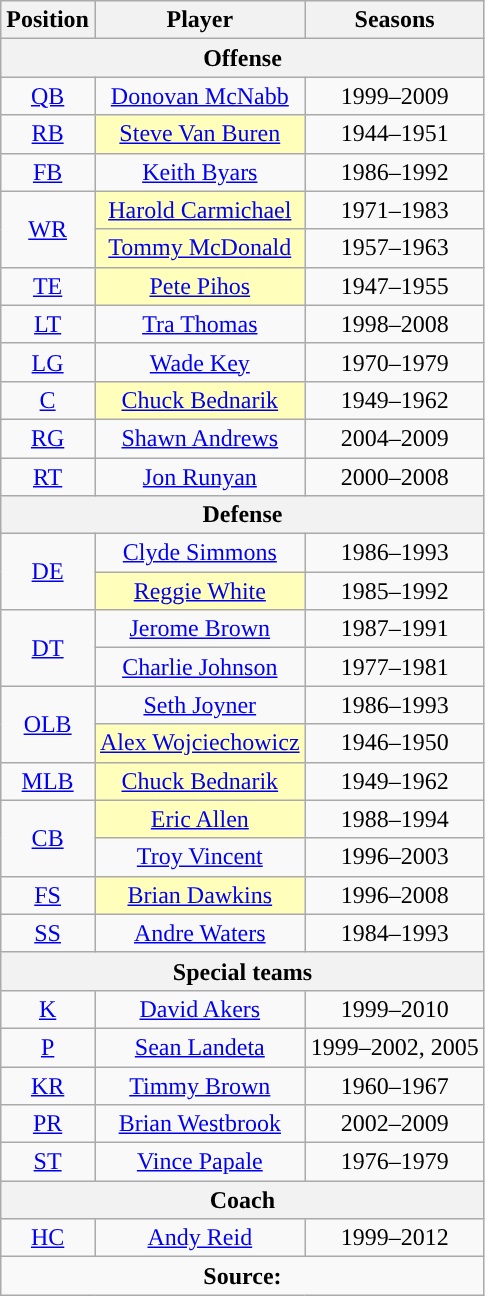<table class="wikitable sortable" style="text-align:center">
<tr>
<th scope="col">Position</th>
<th scope="col">Player</th>
<th scope="col">Seasons</th>
</tr>
<tr>
<th colspan="3">Offense</th>
</tr>
<tr>
<td><a href='#'>QB</a></td>
<td><a href='#'>Donovan McNabb</a></td>
<td>1999–2009</td>
</tr>
<tr>
<td><a href='#'>RB</a></td>
<td style="background:#ffb"><a href='#'>Steve Van Buren</a></td>
<td>1944–1951</td>
</tr>
<tr>
<td><a href='#'>FB</a></td>
<td><a href='#'>Keith Byars</a></td>
<td>1986–1992</td>
</tr>
<tr>
<td rowspan=2><a href='#'>WR</a></td>
<td style="background:#ffb"><a href='#'>Harold Carmichael</a></td>
<td>1971–1983</td>
</tr>
<tr>
<td style="background:#ffb"><a href='#'>Tommy McDonald</a></td>
<td>1957–1963</td>
</tr>
<tr>
<td><a href='#'>TE</a></td>
<td style="background:#ffb"><a href='#'>Pete Pihos</a></td>
<td>1947–1955</td>
</tr>
<tr>
<td><a href='#'>LT</a></td>
<td><a href='#'>Tra Thomas</a></td>
<td>1998–2008</td>
</tr>
<tr>
<td><a href='#'>LG</a></td>
<td><a href='#'>Wade Key</a></td>
<td>1970–1979</td>
</tr>
<tr>
<td><a href='#'>C</a></td>
<td style="background:#ffb"><a href='#'>Chuck Bednarik</a></td>
<td>1949–1962</td>
</tr>
<tr>
<td><a href='#'>RG</a></td>
<td><a href='#'>Shawn Andrews</a></td>
<td>2004–2009</td>
</tr>
<tr>
<td><a href='#'>RT</a></td>
<td><a href='#'>Jon Runyan</a></td>
<td>2000–2008</td>
</tr>
<tr>
<th colspan="3">Defense</th>
</tr>
<tr>
<td rowspan=2><a href='#'>DE</a></td>
<td><a href='#'>Clyde Simmons</a></td>
<td>1986–1993</td>
</tr>
<tr>
<td style="background:#ffb"><a href='#'>Reggie White</a></td>
<td>1985–1992</td>
</tr>
<tr>
<td rowspan=2><a href='#'>DT</a></td>
<td><a href='#'>Jerome Brown</a></td>
<td>1987–1991</td>
</tr>
<tr>
<td><a href='#'>Charlie Johnson</a></td>
<td>1977–1981</td>
</tr>
<tr>
<td rowspan=2><a href='#'>OLB</a></td>
<td><a href='#'>Seth Joyner</a></td>
<td>1986–1993</td>
</tr>
<tr>
<td style="background:#ffb"><a href='#'>Alex Wojciechowicz</a></td>
<td>1946–1950</td>
</tr>
<tr>
<td><a href='#'>MLB</a></td>
<td style="background:#ffb"><a href='#'>Chuck Bednarik</a></td>
<td>1949–1962</td>
</tr>
<tr>
<td rowspan=2><a href='#'>CB</a></td>
<td style="background:#ffb"><a href='#'>Eric Allen</a></td>
<td>1988–1994</td>
</tr>
<tr>
<td><a href='#'>Troy Vincent</a></td>
<td>1996–2003</td>
</tr>
<tr>
<td><a href='#'>FS</a></td>
<td style="background:#ffb"><a href='#'>Brian Dawkins</a></td>
<td>1996–2008</td>
</tr>
<tr>
<td><a href='#'>SS</a></td>
<td><a href='#'>Andre Waters</a></td>
<td>1984–1993</td>
</tr>
<tr>
<th colspan="3">Special teams</th>
</tr>
<tr>
<td><a href='#'>K</a></td>
<td><a href='#'>David Akers</a></td>
<td>1999–2010</td>
</tr>
<tr>
<td><a href='#'>P</a></td>
<td><a href='#'>Sean Landeta</a></td>
<td>1999–2002, 2005</td>
</tr>
<tr>
<td><a href='#'>KR</a></td>
<td><a href='#'>Timmy Brown</a></td>
<td>1960–1967</td>
</tr>
<tr>
<td><a href='#'>PR</a></td>
<td><a href='#'>Brian Westbrook</a></td>
<td>2002–2009</td>
</tr>
<tr>
<td><a href='#'>ST</a></td>
<td><a href='#'>Vince Papale</a></td>
<td>1976–1979</td>
</tr>
<tr>
<th colspan="3">Coach</th>
</tr>
<tr>
<td><a href='#'>HC</a></td>
<td><a href='#'>Andy Reid</a></td>
<td>1999–2012</td>
</tr>
<tr>
<td colspan="3" style="text-align:center"><strong>Source:</strong></td>
</tr>
</table>
